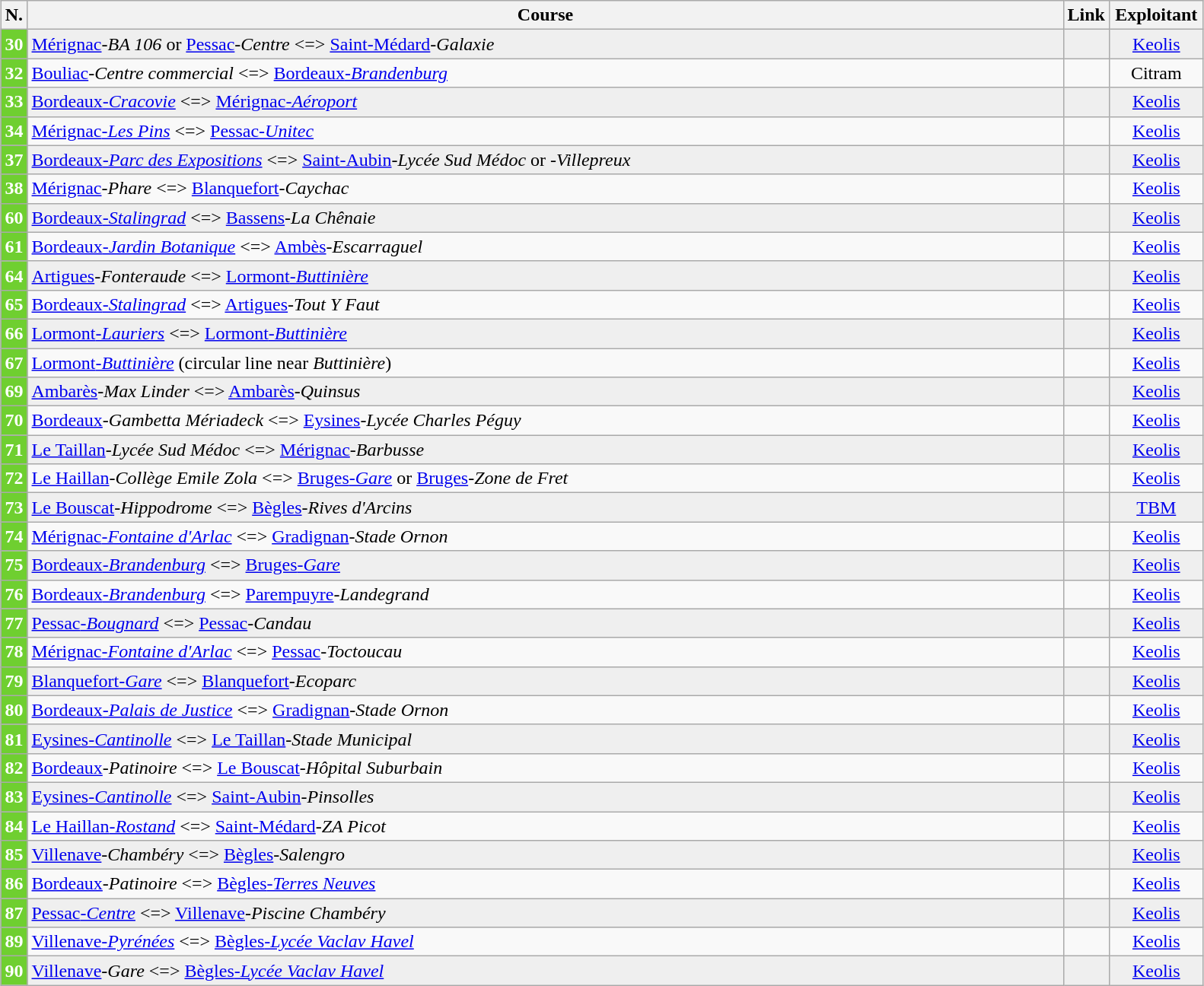<table class="wikitable" style="margin:0.5em auto">
<tr>
<th style="width:5px;">N.</th>
<th style="width:900px;">Course</th>
<th style="width:5px;">Link</th>
<th style="width:75px;">Exploitant</th>
</tr>
<tr style="background:#EFEFEF">
<td style="background:#6FCF30; text-align:center; color:white;"><strong>30</strong></td>
<td><a href='#'>Mérignac</a><em>-BA 106</em> or <a href='#'>Pessac</a><em>-Centre</em> <=> <a href='#'>Saint-Médard</a><em>-Galaxie</em></td>
<td></td>
<td style="text-align:center;"><a href='#'>Keolis</a></td>
</tr>
<tr>
<td style="background:#6FCF30; text-align:center; color:white;"><strong>32</strong></td>
<td><a href='#'>Bouliac</a><em>-Centre commercial</em> <=> <a href='#'>Bordeaux<em>-Brandenburg</em></a></td>
<td></td>
<td style="text-align:center;">Citram</td>
</tr>
<tr style="background:#EFEFEF">
<td style="background:#6FCF30; text-align:center; color:white;"><strong>33</strong></td>
<td><a href='#'>Bordeaux<em>-Cracovie</em></a> <=> <a href='#'>Mérignac<em>-Aéroport</em></a></td>
<td></td>
<td style="text-align:center;"><a href='#'>Keolis</a></td>
</tr>
<tr>
<td style="background:#6FCF30; text-align:center; color:white;"><strong>34</strong></td>
<td><a href='#'>Mérignac<em>-Les Pins</em></a> <=> <a href='#'>Pessac<em>-Unitec</em></a></td>
<td></td>
<td style="text-align:center;"><a href='#'>Keolis</a></td>
</tr>
<tr style="background:#EFEFEF">
<td style="background:#6FCF30; text-align:center; color:white;"><strong>37</strong></td>
<td><a href='#'>Bordeaux<em>-Parc des Expositions</em></a> <=> <a href='#'>Saint-Aubin</a><em>-Lycée Sud Médoc</em> or <em>-Villepreux</em></td>
<td></td>
<td style="text-align:center;"><a href='#'>Keolis</a></td>
</tr>
<tr>
<td style="background:#6FCF30; text-align:center; color:white;"><strong>38</strong></td>
<td><a href='#'>Mérignac</a><em>-Phare</em> <=> <a href='#'>Blanquefort</a><em>-Caychac</em></td>
<td></td>
<td style="text-align:center;"><a href='#'>Keolis</a></td>
</tr>
<tr style="background:#EFEFEF">
<td style="background:#6FCF30; text-align:center; color:white;"><strong>60</strong></td>
<td><a href='#'>Bordeaux<em>-Stalingrad</em></a> <=> <a href='#'>Bassens</a><em>-La Chênaie</em></td>
<td></td>
<td style="text-align:center;"><a href='#'>Keolis</a></td>
</tr>
<tr>
<td style="background:#6FCF30; text-align:center; color:white;"><strong>61</strong></td>
<td><a href='#'>Bordeaux<em>-Jardin Botanique</em></a> <=> <a href='#'>Ambès</a><em>-Escarraguel</em></td>
<td></td>
<td style="text-align:center;"><a href='#'>Keolis</a></td>
</tr>
<tr style="background:#EFEFEF">
<td style="background:#6FCF30; text-align:center; color:white;"><strong>64</strong></td>
<td><a href='#'>Artigues</a><em>-Fonteraude</em> <=> <a href='#'>Lormont<em>-Buttinière</em></a></td>
<td></td>
<td style="text-align:center;"><a href='#'>Keolis</a></td>
</tr>
<tr>
<td style="background:#6FCF30; text-align:center; color:white;"><strong>65</strong></td>
<td><a href='#'>Bordeaux<em>-Stalingrad</em></a> <=> <a href='#'>Artigues</a><em>-Tout Y Faut</em></td>
<td></td>
<td style="text-align:center;"><a href='#'>Keolis</a></td>
</tr>
<tr style="background:#EFEFEF">
<td style="background:#6FCF30; text-align:center; color:white;"><strong>66</strong></td>
<td><a href='#'>Lormont<em>-Lauriers</em></a> <=> <a href='#'>Lormont<em>-Buttinière</em></a></td>
<td></td>
<td style="text-align:center;"><a href='#'>Keolis</a></td>
</tr>
<tr>
<td style="background:#6FCF30; text-align:center; color:white;"><strong>67</strong></td>
<td><a href='#'>Lormont<em>-Buttinière</em></a> (circular line near <em>Buttinière</em>)</td>
<td></td>
<td style="text-align:center;"><a href='#'>Keolis</a></td>
</tr>
<tr style="background:#EFEFEF">
<td style="background:#6FCF30; text-align:center; color:white;"><strong>69</strong></td>
<td><a href='#'>Ambarès</a><em>-Max Linder</em> <=> <a href='#'>Ambarès</a><em>-Quinsus</em></td>
<td></td>
<td style="text-align:center;"><a href='#'>Keolis</a></td>
</tr>
<tr>
<td style="background:#6FCF30; text-align:center; color:white;"><strong>70</strong></td>
<td><a href='#'>Bordeaux</a><em>-Gambetta Mériadeck</em> <=> <a href='#'>Eysines</a><em>-Lycée Charles Péguy</em></td>
<td></td>
<td style="text-align:center;"><a href='#'>Keolis</a></td>
</tr>
<tr style="background:#EFEFEF">
<td style="background:#6FCF30; text-align:center; color:white;"><strong>71</strong></td>
<td><a href='#'>Le Taillan</a><em>-Lycée Sud Médoc</em> <=> <a href='#'>Mérignac</a><em>-Barbusse</em></td>
<td></td>
<td style="text-align:center;"><a href='#'>Keolis</a></td>
</tr>
<tr>
<td style="background:#6FCF30; text-align:center; color:white;"><strong>72</strong></td>
<td><a href='#'>Le Haillan</a><em>-Collège Emile Zola</em> <=> <a href='#'>Bruges<em>-Gare</em></a> or <a href='#'>Bruges</a><em>-Zone de Fret</em></td>
<td></td>
<td style="text-align:center;"><a href='#'>Keolis</a></td>
</tr>
<tr style="background:#EFEFEF">
<td style="background:#6FCF30; text-align:center; color:white;"><strong>73</strong></td>
<td><a href='#'>Le Bouscat</a><em>-Hippodrome</em> <=> <a href='#'>Bègles</a><em>-Rives d'Arcins</em></td>
<td></td>
<td style="text-align:center;"><a href='#'>TBM</a></td>
</tr>
<tr>
<td style="background:#6FCF30; text-align:center; color:white;"><strong>74</strong></td>
<td><a href='#'>Mérignac<em>-Fontaine d'Arlac</em></a> <=> <a href='#'>Gradignan</a><em>-Stade Ornon</em></td>
<td></td>
<td style="text-align:center;"><a href='#'>Keolis</a></td>
</tr>
<tr style="background:#EFEFEF">
<td style="background:#6FCF30; text-align:center; color:white;"><strong>75</strong></td>
<td><a href='#'>Bordeaux<em>-Brandenburg</em></a> <=> <a href='#'>Bruges<em>-Gare</em></a></td>
<td></td>
<td style="text-align:center;"><a href='#'>Keolis</a></td>
</tr>
<tr>
<td style="background:#6FCF30; text-align:center; color:white;"><strong>76</strong></td>
<td><a href='#'>Bordeaux<em>-Brandenburg</em></a> <=> <a href='#'>Parempuyre</a><em>-Landegrand</em></td>
<td></td>
<td style="text-align:center;"><a href='#'>Keolis</a></td>
</tr>
<tr style="background:#EFEFEF">
<td style="background:#6FCF30; text-align:center; color:white;"><strong>77</strong></td>
<td><a href='#'>Pessac<em>-Bougnard</em></a> <=> <a href='#'>Pessac</a><em>-Candau</em></td>
<td></td>
<td style="text-align:center;"><a href='#'>Keolis</a></td>
</tr>
<tr>
<td style="background:#6FCF30; text-align:center; color:white;"><strong>78</strong></td>
<td><a href='#'>Mérignac<em>-Fontaine d'Arlac</em></a> <=> <a href='#'>Pessac</a><em>-Toctoucau</em></td>
<td></td>
<td style="text-align:center;"><a href='#'>Keolis</a></td>
</tr>
<tr style="background:#EFEFEF">
<td style="background:#6FCF30; text-align:center; color:white;"><strong>79</strong></td>
<td><a href='#'>Blanquefort<em>-Gare</em></a> <=> <a href='#'>Blanquefort</a><em>-Ecoparc</em></td>
<td></td>
<td style="text-align:center;"><a href='#'>Keolis</a></td>
</tr>
<tr>
<td style="background:#6FCF30; text-align:center; color:white;"><strong>80</strong></td>
<td><a href='#'>Bordeaux<em>-Palais de Justice</em></a> <=> <a href='#'>Gradignan</a><em>-Stade Ornon</em></td>
<td></td>
<td style="text-align:center;"><a href='#'>Keolis</a></td>
</tr>
<tr style="background:#EFEFEF">
<td style="background:#6FCF30; text-align:center; color:white;"><strong>81</strong></td>
<td><a href='#'>Eysines<em>-Cantinolle</em></a> <=> <a href='#'>Le Taillan</a><em>-Stade Municipal</em></td>
<td></td>
<td style="text-align:center;"><a href='#'>Keolis</a></td>
</tr>
<tr>
<td style="background:#6FCF30; text-align:center; color:white;"><strong>82</strong></td>
<td><a href='#'>Bordeaux</a><em>-Patinoire</em> <=> <a href='#'>Le Bouscat</a><em>-Hôpital Suburbain</em></td>
<td></td>
<td style="text-align:center;"><a href='#'>Keolis</a></td>
</tr>
<tr style="background:#EFEFEF">
<td style="background:#6FCF30; text-align:center; color:white;"><strong>83</strong></td>
<td><a href='#'>Eysines<em>-Cantinolle</em></a> <=> <a href='#'>Saint-Aubin</a><em>-Pinsolles</em></td>
<td></td>
<td style="text-align:center;"><a href='#'>Keolis</a></td>
</tr>
<tr>
<td style="background:#6FCF30; text-align:center; color:white;"><strong>84</strong></td>
<td><a href='#'>Le Haillan<em>-Rostand</em></a> <=> <a href='#'>Saint-Médard</a><em>-ZA Picot</em></td>
<td></td>
<td style="text-align:center;"><a href='#'>Keolis</a></td>
</tr>
<tr style="background:#EFEFEF">
<td style="background:#6FCF30; text-align:center; color:white;"><strong>85</strong></td>
<td><a href='#'>Villenave</a><em>-Chambéry</em> <=> <a href='#'>Bègles</a><em>-Salengro</em></td>
<td></td>
<td style="text-align:center;"><a href='#'>Keolis</a></td>
</tr>
<tr>
<td style="background:#6FCF30; text-align:center; color:white;"><strong>86</strong></td>
<td><a href='#'>Bordeaux</a><em>-Patinoire</em> <=> <a href='#'>Bègles<em>-Terres Neuves</em></a></td>
<td></td>
<td style="text-align:center;"><a href='#'>Keolis</a></td>
</tr>
<tr style="background:#EFEFEF">
<td style="background:#6FCF30; text-align:center; color:white;"><strong>87</strong></td>
<td><a href='#'>Pessac<em>-Centre</em></a> <=> <a href='#'>Villenave</a><em>-Piscine Chambéry</em></td>
<td></td>
<td style="text-align:center;"><a href='#'>Keolis</a></td>
</tr>
<tr>
<td style="background:#6FCF30; text-align:center; color:white;"><strong>89</strong></td>
<td><a href='#'>Villenave<em>-Pyrénées</em></a> <=> <a href='#'>Bègles<em>-Lycée Vaclav Havel</em></a></td>
<td></td>
<td style="text-align:center;"><a href='#'>Keolis</a></td>
</tr>
<tr style="background:#EFEFEF">
<td style="background:#6FCF30; text-align:center; color:white;"><strong>90</strong></td>
<td><a href='#'>Villenave</a><em>-Gare</em> <=> <a href='#'>Bègles<em>-Lycée Vaclav Havel</em></a></td>
<td></td>
<td style="text-align:center;"><a href='#'>Keolis</a></td>
</tr>
</table>
